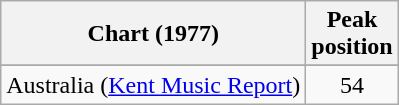<table class="wikitable">
<tr>
<th>Chart (1977)</th>
<th>Peak<br>position</th>
</tr>
<tr>
</tr>
<tr>
<td>Australia (<a href='#'>Kent Music Report</a>)</td>
<td style="text-align:center;">54</td>
</tr>
</table>
